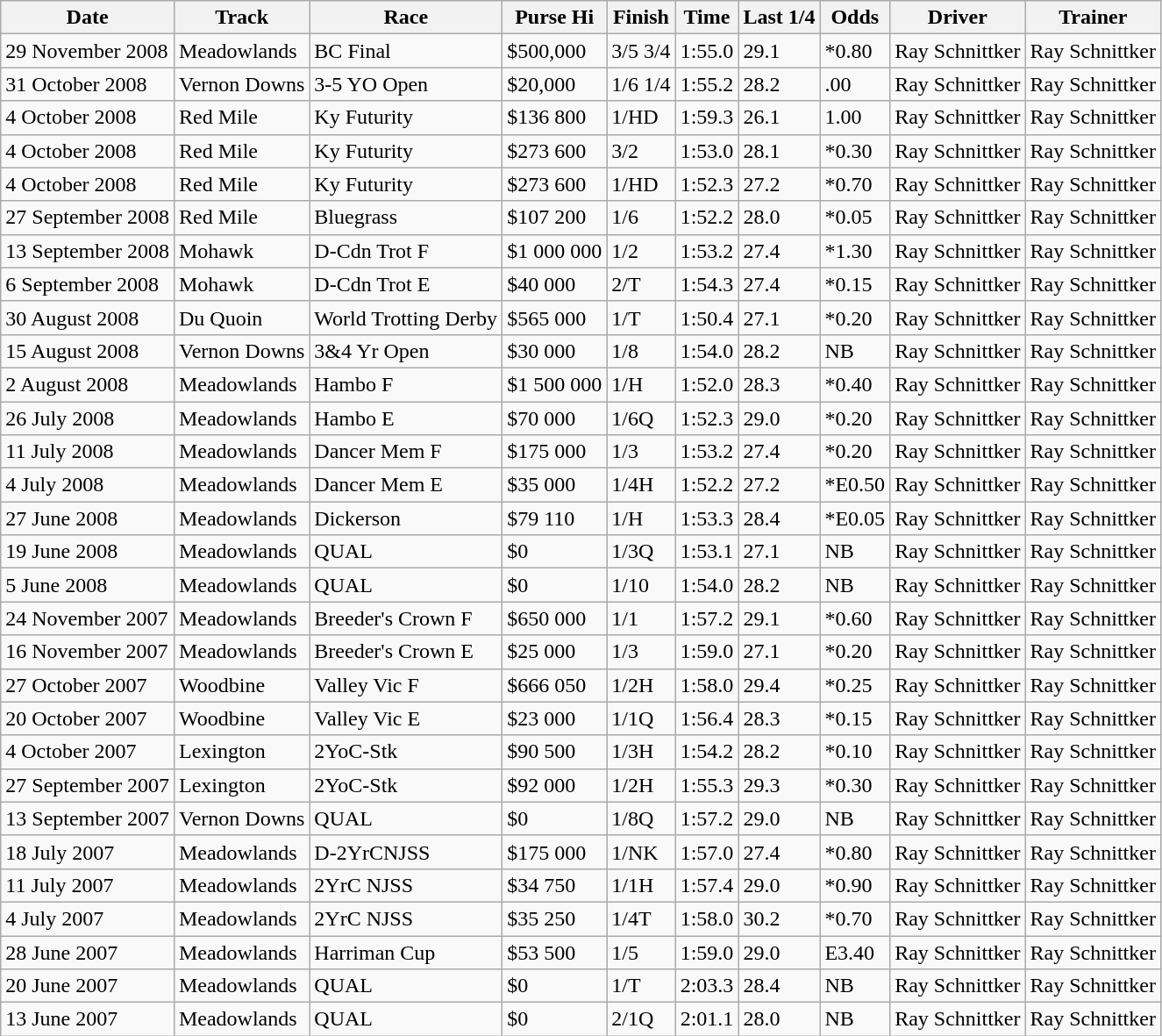<table class="wikitable">
<tr>
<th>Date</th>
<th>Track</th>
<th>Race</th>
<th>Purse Hi</th>
<th>Finish</th>
<th>Time</th>
<th>Last 1/4</th>
<th>Odds</th>
<th>Driver</th>
<th>Trainer</th>
</tr>
<tr>
<td>29 November 2008</td>
<td>Meadowlands</td>
<td>BC Final</td>
<td>$500,000</td>
<td>3/5 3/4</td>
<td>1:55.0</td>
<td>29.1</td>
<td>*0.80</td>
<td>Ray Schnittker</td>
<td>Ray Schnittker</td>
</tr>
<tr>
<td>31 October 2008</td>
<td>Vernon Downs</td>
<td>3-5 YO Open</td>
<td>$20,000</td>
<td>1/6 1/4</td>
<td>1:55.2</td>
<td>28.2</td>
<td>.00</td>
<td>Ray Schnittker</td>
<td>Ray Schnittker</td>
</tr>
<tr>
<td>4 October 2008</td>
<td>Red Mile</td>
<td>Ky Futurity</td>
<td>$136 800</td>
<td>1/HD</td>
<td>1:59.3</td>
<td>26.1</td>
<td>1.00</td>
<td>Ray Schnittker</td>
<td>Ray Schnittker</td>
</tr>
<tr>
<td>4 October 2008</td>
<td>Red Mile</td>
<td>Ky Futurity</td>
<td>$273 600</td>
<td>3/2</td>
<td>1:53.0</td>
<td>28.1</td>
<td>*0.30</td>
<td>Ray Schnittker</td>
<td>Ray Schnittker</td>
</tr>
<tr>
<td>4 October 2008</td>
<td>Red Mile</td>
<td>Ky Futurity</td>
<td>$273 600</td>
<td>1/HD</td>
<td>1:52.3</td>
<td>27.2</td>
<td>*0.70</td>
<td>Ray Schnittker</td>
<td>Ray Schnittker</td>
</tr>
<tr>
<td>27 September 2008</td>
<td>Red Mile</td>
<td>Bluegrass</td>
<td>$107 200</td>
<td>1/6</td>
<td>1:52.2</td>
<td>28.0</td>
<td>*0.05</td>
<td>Ray Schnittker</td>
<td>Ray Schnittker</td>
</tr>
<tr>
<td>13 September 2008</td>
<td>Mohawk</td>
<td>D-Cdn Trot F</td>
<td>$1 000 000</td>
<td>1/2</td>
<td>1:53.2</td>
<td>27.4</td>
<td>*1.30</td>
<td>Ray Schnittker</td>
<td>Ray Schnittker</td>
</tr>
<tr>
<td>6 September 2008</td>
<td>Mohawk</td>
<td>D-Cdn Trot E</td>
<td>$40 000</td>
<td>2/T</td>
<td>1:54.3</td>
<td>27.4</td>
<td>*0.15</td>
<td>Ray Schnittker</td>
<td>Ray Schnittker</td>
</tr>
<tr>
<td>30 August 2008</td>
<td>Du Quoin</td>
<td>World Trotting Derby</td>
<td>$565 000</td>
<td>1/T</td>
<td>1:50.4</td>
<td>27.1</td>
<td>*0.20</td>
<td>Ray Schnittker</td>
<td>Ray Schnittker</td>
</tr>
<tr>
<td>15 August 2008</td>
<td>Vernon Downs</td>
<td>3&4 Yr Open</td>
<td>$30 000</td>
<td>1/8</td>
<td>1:54.0</td>
<td>28.2</td>
<td>NB</td>
<td>Ray Schnittker</td>
<td>Ray Schnittker</td>
</tr>
<tr>
<td>2 August 2008</td>
<td>Meadowlands</td>
<td>Hambo F</td>
<td>$1 500 000</td>
<td>1/H</td>
<td>1:52.0</td>
<td>28.3</td>
<td>*0.40</td>
<td>Ray Schnittker</td>
<td>Ray Schnittker</td>
</tr>
<tr>
<td>26 July 2008</td>
<td>Meadowlands</td>
<td>Hambo E</td>
<td>$70 000</td>
<td>1/6Q</td>
<td>1:52.3</td>
<td>29.0</td>
<td>*0.20</td>
<td>Ray Schnittker</td>
<td>Ray Schnittker</td>
</tr>
<tr>
<td>11 July 2008</td>
<td>Meadowlands</td>
<td>Dancer Mem F</td>
<td>$175 000</td>
<td>1/3</td>
<td>1:53.2</td>
<td>27.4</td>
<td>*0.20</td>
<td>Ray Schnittker</td>
<td>Ray Schnittker</td>
</tr>
<tr>
<td>4 July 2008</td>
<td>Meadowlands</td>
<td>Dancer Mem E</td>
<td>$35 000</td>
<td>1/4H</td>
<td>1:52.2</td>
<td>27.2</td>
<td>*E0.50</td>
<td>Ray Schnittker</td>
<td>Ray Schnittker</td>
</tr>
<tr>
<td>27 June 2008</td>
<td>Meadowlands</td>
<td>Dickerson</td>
<td>$79 110</td>
<td>1/H</td>
<td>1:53.3</td>
<td>28.4</td>
<td>*E0.05</td>
<td>Ray Schnittker</td>
<td>Ray Schnittker</td>
</tr>
<tr>
<td>19 June 2008</td>
<td>Meadowlands</td>
<td>QUAL</td>
<td>$0</td>
<td>1/3Q</td>
<td>1:53.1</td>
<td>27.1</td>
<td>NB</td>
<td>Ray Schnittker</td>
<td>Ray Schnittker</td>
</tr>
<tr>
<td>5 June 2008</td>
<td>Meadowlands</td>
<td>QUAL</td>
<td>$0</td>
<td>1/10</td>
<td>1:54.0</td>
<td>28.2</td>
<td>NB</td>
<td>Ray Schnittker</td>
<td>Ray Schnittker</td>
</tr>
<tr>
<td>24 November 2007</td>
<td>Meadowlands</td>
<td>Breeder's Crown F</td>
<td>$650 000</td>
<td>1/1</td>
<td>1:57.2</td>
<td>29.1</td>
<td>*0.60</td>
<td>Ray Schnittker</td>
<td>Ray Schnittker</td>
</tr>
<tr>
<td>16 November 2007</td>
<td>Meadowlands</td>
<td>Breeder's Crown E</td>
<td>$25 000</td>
<td>1/3</td>
<td>1:59.0</td>
<td>27.1</td>
<td>*0.20</td>
<td>Ray Schnittker</td>
<td>Ray Schnittker</td>
</tr>
<tr>
<td>27 October 2007</td>
<td>Woodbine</td>
<td>Valley Vic F</td>
<td>$666 050</td>
<td>1/2H</td>
<td>1:58.0</td>
<td>29.4</td>
<td>*0.25</td>
<td>Ray Schnittker</td>
<td>Ray Schnittker</td>
</tr>
<tr>
<td>20 October 2007</td>
<td>Woodbine</td>
<td>Valley Vic E</td>
<td>$23 000</td>
<td>1/1Q</td>
<td>1:56.4</td>
<td>28.3</td>
<td>*0.15</td>
<td>Ray Schnittker</td>
<td>Ray Schnittker</td>
</tr>
<tr>
<td>4 October 2007</td>
<td>Lexington</td>
<td>2YoC-Stk</td>
<td>$90 500</td>
<td>1/3H</td>
<td>1:54.2</td>
<td>28.2</td>
<td>*0.10</td>
<td>Ray Schnittker</td>
<td>Ray Schnittker</td>
</tr>
<tr>
<td>27 September 2007</td>
<td>Lexington</td>
<td>2YoC-Stk</td>
<td>$92 000</td>
<td>1/2H</td>
<td>1:55.3</td>
<td>29.3</td>
<td>*0.30</td>
<td>Ray Schnittker</td>
<td>Ray Schnittker</td>
</tr>
<tr>
<td>13 September 2007</td>
<td>Vernon Downs</td>
<td>QUAL</td>
<td>$0</td>
<td>1/8Q</td>
<td>1:57.2</td>
<td>29.0</td>
<td>NB</td>
<td>Ray Schnittker</td>
<td>Ray Schnittker</td>
</tr>
<tr>
<td>18 July 2007</td>
<td>Meadowlands</td>
<td>D-2YrCNJSS</td>
<td>$175 000</td>
<td>1/NK</td>
<td>1:57.0</td>
<td>27.4</td>
<td>*0.80</td>
<td>Ray Schnittker</td>
<td>Ray Schnittker</td>
</tr>
<tr>
<td>11 July 2007</td>
<td>Meadowlands</td>
<td>2YrC NJSS</td>
<td>$34 750</td>
<td>1/1H</td>
<td>1:57.4</td>
<td>29.0</td>
<td>*0.90</td>
<td>Ray Schnittker</td>
<td>Ray Schnittker</td>
</tr>
<tr>
<td>4 July 2007</td>
<td>Meadowlands</td>
<td>2YrC NJSS</td>
<td>$35 250</td>
<td>1/4T</td>
<td>1:58.0</td>
<td>30.2</td>
<td>*0.70</td>
<td>Ray Schnittker</td>
<td>Ray Schnittker</td>
</tr>
<tr>
<td>28 June 2007</td>
<td>Meadowlands</td>
<td>Harriman Cup</td>
<td>$53 500</td>
<td>1/5</td>
<td>1:59.0</td>
<td>29.0</td>
<td>E3.40</td>
<td>Ray Schnittker</td>
<td>Ray Schnittker</td>
</tr>
<tr>
<td>20 June 2007</td>
<td>Meadowlands</td>
<td>QUAL</td>
<td>$0</td>
<td>1/T</td>
<td>2:03.3</td>
<td>28.4</td>
<td>NB</td>
<td>Ray Schnittker</td>
<td>Ray Schnittker</td>
</tr>
<tr>
<td>13 June 2007</td>
<td>Meadowlands</td>
<td>QUAL</td>
<td>$0</td>
<td>2/1Q</td>
<td>2:01.1</td>
<td>28.0</td>
<td>NB</td>
<td>Ray Schnittker</td>
<td>Ray Schnittker</td>
</tr>
</table>
